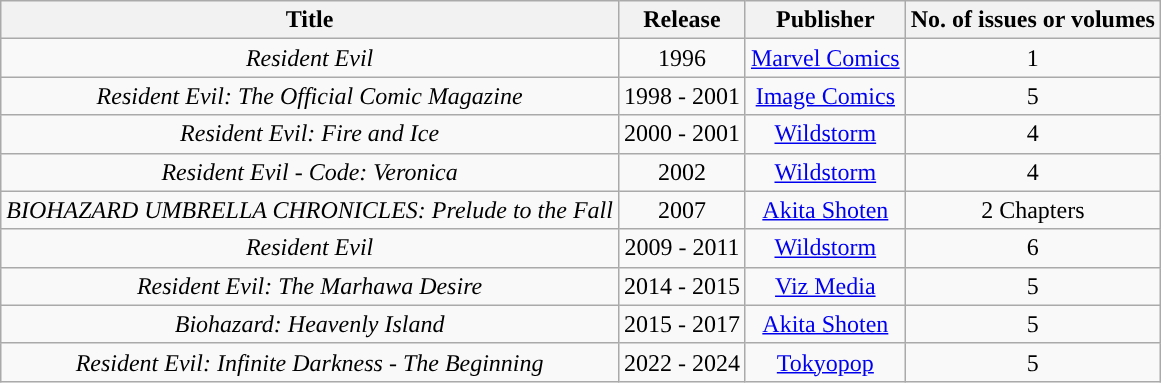<table class="wikitable">
<tr>
<th scope="col">Title</th>
<th scope="col">Release</th>
<th scope="col">Publisher</th>
<th scope="col">No. of issues or volumes</th>
</tr>
<tr style="text-align: center;">
<td><em>Resident Evil</em></td>
<td>1996</td>
<td><a href='#'>Marvel Comics</a></td>
<td>1</td>
</tr>
<tr style="text-align: center;">
<td><em>Resident Evil: The Official Comic Magazine</em></td>
<td>1998 - 2001</td>
<td><a href='#'>Image Comics</a></td>
<td>5</td>
</tr>
<tr style="text-align: center;">
<td><em>Resident Evil: Fire and Ice</em></td>
<td>2000 - 2001</td>
<td><a href='#'>Wildstorm</a></td>
<td>4</td>
</tr>
<tr style="text-align: center;">
<td><em> Resident Evil - Code: Veronica</em></td>
<td>2002</td>
<td><a href='#'>Wildstorm</a></td>
<td>4</td>
</tr>
<tr style="text-align: center;">
<td><em>BIOHAZARD UMBRELLA CHRONICLES: Prelude to the Fall</em></td>
<td>2007</td>
<td><a href='#'>Akita Shoten</a></td>
<td>2 Chapters</td>
</tr>
<tr style="text-align: center;">
<td><em>Resident Evil</em></td>
<td>2009 - 2011</td>
<td><a href='#'>Wildstorm</a></td>
<td>6</td>
</tr>
<tr style="text-align: center;">
<td><em>Resident Evil: The Marhawa Desire</em></td>
<td>2014 - 2015</td>
<td><a href='#'>Viz Media</a></td>
<td>5</td>
</tr>
<tr style="text-align: center;">
<td><em>Biohazard: Heavenly Island</em></td>
<td>2015 - 2017</td>
<td><a href='#'>Akita Shoten</a></td>
<td>5</td>
</tr>
<tr style="text-align: center;">
<td><em>Resident Evil: Infinite Darkness - The Beginning</em></td>
<td>2022 - 2024</td>
<td><a href='#'>Tokyopop</a></td>
<td>5</td>
</tr>
</table>
